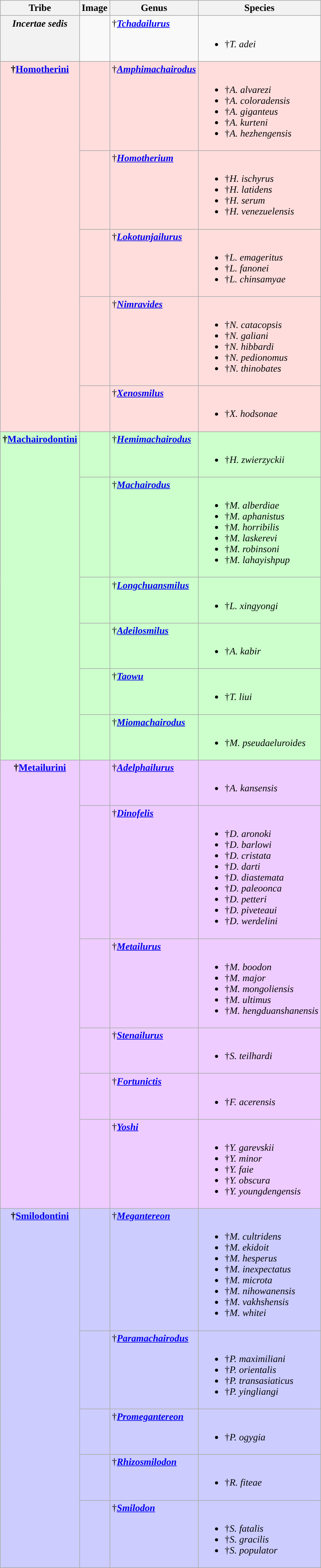<table class="wikitable">
<tr>
<th>Tribe</th>
<th>Image</th>
<th>Genus</th>
<th>Species</th>
</tr>
<tr style="vertical-align:top;">
<th rowspan="1" style="text-align:center;"><em>Incertae sedis</em></th>
<td></td>
<td>†<strong><em><a href='#'>Tchadailurus</a></em></strong> </td>
<td><br><ul><li>†<em>T. adei</em></li></ul></td>
</tr>
<tr style="vertical-align:top; background:#FFdddd;">
<th rowspan="5" style="text-align:center; background:#FFdddd;">†<a href='#'>Homotherini</a></th>
<td></td>
<td>†<strong><em><a href='#'>Amphimachairodus</a></em></strong> </td>
<td><br><ul><li>†<em>A. alvarezi</em></li><li>†<em>A. coloradensis</em></li><li>†<em>A. giganteus</em></li><li>†<em>A. kurteni</em></li><li>†<em>A. hezhengensis</em></li></ul></td>
</tr>
<tr style="vertical-align:top; background:#FFdddd;">
<td></td>
<td>†<strong><em><a href='#'>Homotherium</a></em></strong> </td>
<td><br><ul><li>†<em>H. ischyrus</em></li><li>†<em>H. latidens</em></li><li>†<em>H. serum</em></li><li>†<em>H. venezuelensis</em></li></ul></td>
</tr>
<tr style="vertical-align:top; background:#FFdddd;">
<td></td>
<td>†<strong><em><a href='#'>Lokotunjailurus</a></em></strong> </td>
<td><br><ul><li>†<em>L. emageritus</em></li><li>†<em>L. fanonei</em></li><li>†<em>L. chinsamyae</em></li></ul></td>
</tr>
<tr style="vertical-align:top; background:#FFdddd;">
<td></td>
<td>†<strong><em><a href='#'>Nimravides</a></em></strong>  </td>
<td><br><ul><li>†<em>N. catacopsis</em></li><li>†<em>N. galiani</em></li><li>†<em>N. hibbardi</em></li><li>†<em>N. pedionomus</em></li><li>†<em>N. thinobates</em></li></ul></td>
</tr>
<tr style="vertical-align:top; background:#FFdddd;">
<td></td>
<td>†<strong><em><a href='#'>Xenosmilus</a></em></strong> </td>
<td><br><ul><li>†<em>X. hodsonae</em></li></ul></td>
</tr>
<tr style="vertical-align:top; background:#ccFFcc;">
<th rowspan="6" style="text-align:center; background:#ccFFcc;">†<a href='#'>Machairodontini</a></th>
<td></td>
<td>†<strong><em><a href='#'>Hemimachairodus</a></em></strong> </td>
<td><br><ul><li>†<em>H. zwierzyckii</em></li></ul></td>
</tr>
<tr style="vertical-align:top; background:#ccFFcc;">
<td></td>
<td>†<strong><em><a href='#'>Machairodus</a></em></strong> </td>
<td><br><ul><li>†<em>M. alberdiae</em></li><li>†<em>M. aphanistus</em></li><li>†<em>M. horribilis</em></li><li>†<em>M. laskerevi</em></li><li>†<em>M. robinsoni</em></li><li>†<em>M. lahayishpup</em></li></ul></td>
</tr>
<tr style="vertical-align:top; background:#ccFFcc;">
<td></td>
<td>†<strong><em><a href='#'>Longchuansmilus</a></em></strong> </td>
<td><br><ul><li>†<em>L. xingyongi</em></li></ul></td>
</tr>
<tr style="vertical-align:top; background:#ccFFcc;">
<td></td>
<td>†<strong><em><a href='#'>Adeilosmilus</a></em></strong> </td>
<td><br><ul><li>†<em>A. kabir</em></li></ul></td>
</tr>
<tr style="vertical-align:top; background:#ccFFcc;">
<td></td>
<td>†<strong><em><a href='#'>Taowu</a></em></strong> </td>
<td><br><ul><li>†<em>T. liui</em></li></ul></td>
</tr>
<tr style="vertical-align:top; background:#ccFFcc;">
<td></td>
<td>†<strong><em><a href='#'>Miomachairodus</a></em></strong> </td>
<td><br><ul><li>†<em>M. pseudaeluroides</em></li></ul></td>
</tr>
<tr style="vertical-align:top; background:#eeccFF;">
<th rowspan="6" style="text-align:center; background:#eeccFF;">†<a href='#'>Metailurini</a></th>
<td></td>
<td>†<strong><em><a href='#'>Adelphailurus</a></em></strong> </td>
<td><br><ul><li>†<em>A. kansensis</em></li></ul></td>
</tr>
<tr style="vertical-align:top; background:#eeccFF;">
<td></td>
<td>†<strong><em><a href='#'>Dinofelis</a></em></strong> </td>
<td><br><ul><li>†<em>D. aronoki</em></li><li>†<em>D. barlowi</em></li><li>†<em>D. cristata</em></li><li>†<em>D. darti</em></li><li>†<em>D. diastemata</em></li><li>†<em>D. paleoonca</em></li><li>†<em>D. petteri</em></li><li>†<em>D. piveteaui</em></li><li>†<em>D. werdelini</em></li></ul></td>
</tr>
<tr style="vertical-align:top; background:#eeccFF;">
<td></td>
<td>†<strong><em><a href='#'>Metailurus</a></em></strong> </td>
<td><br><ul><li>†<em>M. boodon</em></li><li>†<em>M. major</em></li><li>†<em>M. mongoliensis</em></li><li>†<em>M. ultimus</em></li><li>†<em>M. hengduanshanensis</em></li></ul></td>
</tr>
<tr style="vertical-align:top; background:#eeccFF;">
<td></td>
<td>†<strong><em><a href='#'>Stenailurus</a></em></strong> </td>
<td><br><ul><li>†<em>S. teilhardi</em></li></ul></td>
</tr>
<tr style="vertical-align:top; background:#eeccFF;">
<td></td>
<td>†<strong><em><a href='#'>Fortunictis</a></em></strong> </td>
<td><br><ul><li>†<em>F. acerensis</em></li></ul></td>
</tr>
<tr style="vertical-align:top; background:#eeccFF;">
<td></td>
<td>†<strong><em><a href='#'>Yoshi</a></em></strong> </td>
<td><br><ul><li>†<em>Y. garevskii</em></li><li>†<em>Y. minor</em></li><li>†<em>Y. faie</em></li><li>†<em>Y. obscura</em></li><li>†<em>Y. youngdengensis</em></li></ul></td>
</tr>
<tr style="vertical-align:top; background:#ccccFF;">
<th rowspan="5" style="text-align:center; background:#ccccFF;">†<a href='#'>Smilodontini</a></th>
<td></td>
<td>†<strong><em><a href='#'>Megantereon</a></em></strong> </td>
<td><br><ul><li>†<em>M. cultridens</em></li><li>†<em>M. ekidoit</em></li><li>†<em>M. hesperus</em></li><li>†<em>M. inexpectatus</em></li><li>†<em>M. microta</em></li><li>†<em>M. nihowanensis</em></li><li>†<em>M. vakhshensis</em></li><li>†<em>M. whitei</em></li></ul></td>
</tr>
<tr style="vertical-align:top; background:#ccccFF;">
<td></td>
<td>†<strong><em><a href='#'>Paramachairodus</a></em></strong> </td>
<td><br><ul><li>†<em>P. maximiliani</em></li><li>†<em>P. orientalis</em></li><li>†<em>P. transasiaticus</em></li><li>†<em>P. yingliangi</em></li></ul></td>
</tr>
<tr style="vertical-align:top; background:#ccccFF;">
<td></td>
<td>†<strong><em><a href='#'>Promegantereon</a></em></strong> </td>
<td><br><ul><li>†<em>P. ogygia</em></li></ul></td>
</tr>
<tr style="vertical-align:top; background:#ccccFF;">
<td></td>
<td>†<strong><em><a href='#'>Rhizosmilodon</a></em></strong> </td>
<td><br><ul><li>†<em>R. fiteae </em></li></ul></td>
</tr>
<tr style="vertical-align:top; background:#ccccFF;">
<td></td>
<td>†<strong><em><a href='#'>Smilodon</a></em></strong> </td>
<td><br><ul><li>†<em>S. fatalis</em></li><li>†<em>S. gracilis</em></li><li>†<em>S. populator</em></li></ul></td>
</tr>
</table>
